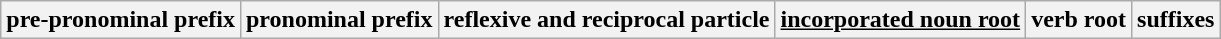<table class="wikitable">
<tr>
<th>pre-pronominal prefix</th>
<th>pronominal prefix</th>
<th>reflexive and reciprocal particle</th>
<th><u>incorporated noun root</u></th>
<th>verb root</th>
<th>suffixes</th>
</tr>
</table>
